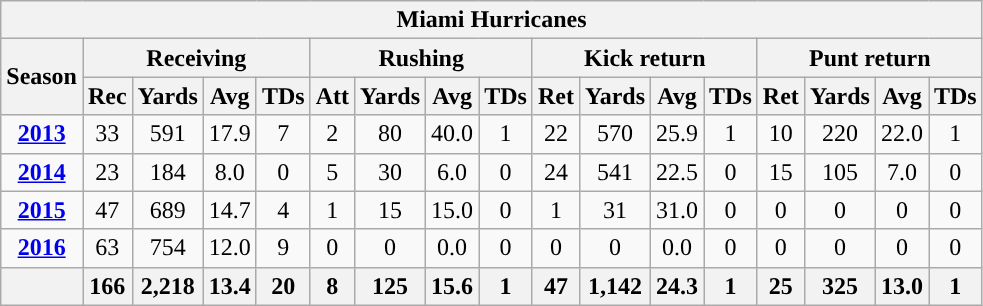<table class=wikitable style="text-align:center;">
<tr>
<th colspan="21">Miami Hurricanes</th>
</tr>
<tr>
<th rowspan=2>Season</th>
<th colspan=4>Receiving</th>
<th colspan=4>Rushing</th>
<th colspan=4>Kick return</th>
<th colspan=4>Punt return</th>
</tr>
<tr>
<th>Rec</th>
<th>Yards</th>
<th>Avg</th>
<th>TDs</th>
<th>Att</th>
<th>Yards</th>
<th>Avg</th>
<th>TDs</th>
<th>Ret</th>
<th>Yards</th>
<th>Avg</th>
<th>TDs</th>
<th>Ret</th>
<th>Yards</th>
<th>Avg</th>
<th>TDs</th>
</tr>
<tr>
<td><strong><a href='#'>2013</a></strong></td>
<td>33</td>
<td>591</td>
<td>17.9</td>
<td>7</td>
<td>2</td>
<td>80</td>
<td>40.0</td>
<td>1</td>
<td>22</td>
<td>570</td>
<td>25.9</td>
<td>1</td>
<td>10</td>
<td>220</td>
<td>22.0</td>
<td>1</td>
</tr>
<tr>
<td><strong><a href='#'>2014</a></strong></td>
<td>23</td>
<td>184</td>
<td>8.0</td>
<td>0</td>
<td>5</td>
<td>30</td>
<td>6.0</td>
<td>0</td>
<td>24</td>
<td>541</td>
<td>22.5</td>
<td>0</td>
<td>15</td>
<td>105</td>
<td>7.0</td>
<td>0</td>
</tr>
<tr>
<td><strong><a href='#'>2015</a></strong></td>
<td>47</td>
<td>689</td>
<td>14.7</td>
<td>4</td>
<td>1</td>
<td>15</td>
<td>15.0</td>
<td>0</td>
<td>1</td>
<td>31</td>
<td>31.0</td>
<td>0</td>
<td>0</td>
<td>0</td>
<td>0</td>
<td>0</td>
</tr>
<tr>
<td><strong><a href='#'>2016</a></strong></td>
<td>63</td>
<td>754</td>
<td>12.0</td>
<td>9</td>
<td>0</td>
<td>0</td>
<td>0.0</td>
<td>0</td>
<td>0</td>
<td>0</td>
<td>0.0</td>
<td>0</td>
<td>0</td>
<td>0</td>
<td>0</td>
<td>0</td>
</tr>
<tr>
<th colspan=1></th>
<th>166</th>
<th>2,218</th>
<th>13.4</th>
<th>20</th>
<th>8</th>
<th>125</th>
<th>15.6</th>
<th>1</th>
<th>47</th>
<th>1,142</th>
<th>24.3</th>
<th>1</th>
<th>25</th>
<th>325</th>
<th>13.0</th>
<th>1</th>
</tr>
</table>
